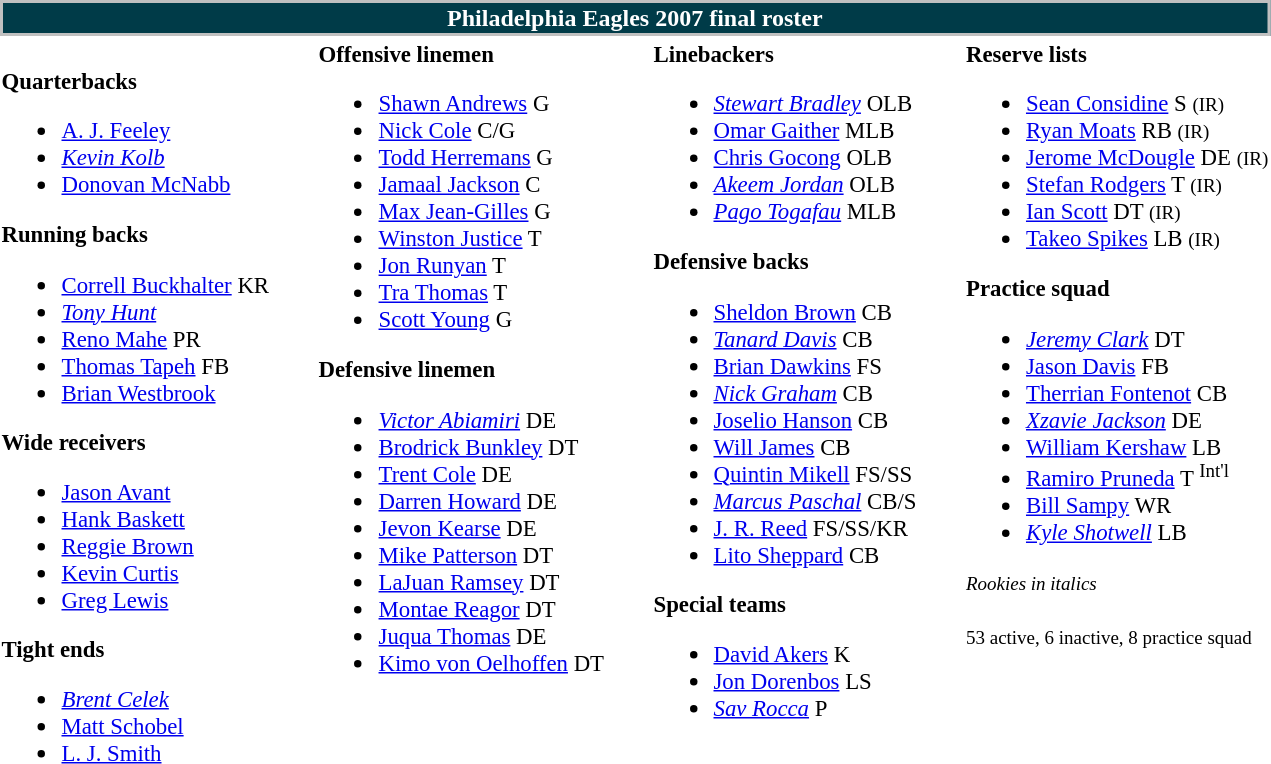<table class="toccolours" style="text-align: left;">
<tr>
<th colspan="9" style="background:#003b48; border:2px solid silver; color:white; text-align:center;">Philadelphia Eagles 2007 final roster</th>
</tr>
<tr>
<td style="font-size:95%; vertical-align:top;"><br><strong>Quarterbacks</strong><ul><li> <a href='#'>A. J. Feeley</a></li><li> <em><a href='#'>Kevin Kolb</a></em></li><li> <a href='#'>Donovan McNabb</a></li></ul><strong>Running backs</strong><ul><li> <a href='#'>Correll Buckhalter</a> KR</li><li> <em><a href='#'>Tony Hunt</a></em></li><li> <a href='#'>Reno Mahe</a> PR</li><li> <a href='#'>Thomas Tapeh</a> FB</li><li> <a href='#'>Brian Westbrook</a></li></ul><strong>Wide receivers</strong><ul><li> <a href='#'>Jason Avant</a></li><li> <a href='#'>Hank Baskett</a></li><li> <a href='#'>Reggie Brown</a></li><li> <a href='#'>Kevin Curtis</a></li><li> <a href='#'>Greg Lewis</a></li></ul><strong>Tight ends</strong><ul><li> <em><a href='#'>Brent Celek</a></em></li><li> <a href='#'>Matt Schobel</a></li><li> <a href='#'>L. J. Smith</a></li></ul></td>
<td style="width: 25px;"></td>
<td style="font-size:95%; vertical-align:top;"><strong>Offensive linemen</strong><br><ul><li> <a href='#'>Shawn Andrews</a> G</li><li> <a href='#'>Nick Cole</a> C/G</li><li> <a href='#'>Todd Herremans</a> G</li><li> <a href='#'>Jamaal Jackson</a> C</li><li> <a href='#'>Max Jean-Gilles</a> G</li><li> <a href='#'>Winston Justice</a> T</li><li> <a href='#'>Jon Runyan</a> T</li><li> <a href='#'>Tra Thomas</a> T</li><li> <a href='#'>Scott Young</a> G</li></ul><strong>Defensive linemen</strong><ul><li> <em><a href='#'>Victor Abiamiri</a></em> DE</li><li> <a href='#'>Brodrick Bunkley</a> DT</li><li> <a href='#'>Trent Cole</a> DE</li><li> <a href='#'>Darren Howard</a> DE</li><li> <a href='#'>Jevon Kearse</a> DE</li><li> <a href='#'>Mike Patterson</a> DT</li><li> <a href='#'>LaJuan Ramsey</a> DT</li><li> <a href='#'>Montae Reagor</a> DT</li><li> <a href='#'>Juqua Thomas</a> DE</li><li> <a href='#'>Kimo von Oelhoffen</a> DT</li></ul></td>
<td style="width: 25px;"></td>
<td style="font-size:95%; vertical-align:top;"><strong>Linebackers </strong><br><ul><li> <em><a href='#'>Stewart Bradley</a></em> OLB</li><li> <a href='#'>Omar Gaither</a> MLB</li><li> <a href='#'>Chris Gocong</a> OLB</li><li> <em><a href='#'>Akeem Jordan</a></em> OLB</li><li> <em><a href='#'>Pago Togafau</a></em> MLB</li></ul><strong>Defensive backs</strong><ul><li> <a href='#'>Sheldon Brown</a> CB</li><li> <em><a href='#'>Tanard Davis</a></em> CB</li><li> <a href='#'>Brian Dawkins</a> FS</li><li> <em><a href='#'>Nick Graham</a></em> CB</li><li> <a href='#'>Joselio Hanson</a> CB</li><li> <a href='#'>Will James</a> CB</li><li> <a href='#'>Quintin Mikell</a> FS/SS</li><li> <em><a href='#'>Marcus Paschal</a></em> CB/S</li><li> <a href='#'>J. R. Reed</a> FS/SS/KR</li><li> <a href='#'>Lito Sheppard</a> CB</li></ul><strong>Special teams</strong><ul><li> <a href='#'>David Akers</a> K</li><li> <a href='#'>Jon Dorenbos</a> LS</li><li> <em><a href='#'>Sav Rocca</a></em> P</li></ul></td>
<td style="width: 25px;"></td>
<td style="font-size:95%; vertical-align:top;"><strong>Reserve lists</strong><br><ul><li> <a href='#'>Sean Considine</a> S <small>(IR)</small> </li><li> <a href='#'>Ryan Moats</a> RB <small>(IR)</small> </li><li> <a href='#'>Jerome McDougle</a> DE <small>(IR)</small> </li><li> <a href='#'>Stefan Rodgers</a> T <small>(IR)</small> </li><li> <a href='#'>Ian Scott</a> DT <small>(IR)</small> </li><li> <a href='#'>Takeo Spikes</a> LB <small>(IR)</small> </li></ul><strong>Practice squad</strong><ul><li> <em><a href='#'>Jeremy Clark</a></em> DT</li><li> <a href='#'>Jason Davis</a> FB</li><li> <a href='#'>Therrian Fontenot</a> CB</li><li> <em><a href='#'>Xzavie Jackson</a></em> DE</li><li> <a href='#'>William Kershaw</a> LB</li><li> <a href='#'>Ramiro Pruneda</a> T <sup>Int'l</sup></li><li> <a href='#'>Bill Sampy</a> WR</li><li> <em><a href='#'>Kyle Shotwell</a></em> LB</li></ul><small><em>Rookies in italics</em></small><br><br><small>53 active, 6 inactive, 8 practice squad</small></td>
</tr>
</table>
